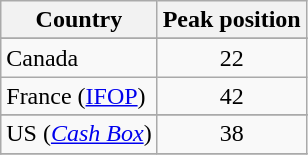<table class="wikitable sortable">
<tr>
<th>Country</th>
<th>Peak position</th>
</tr>
<tr>
</tr>
<tr>
<td>Canada</td>
<td align="center">22</td>
</tr>
<tr>
<td>France (<a href='#'>IFOP</a>)</td>
<td align="center">42</td>
</tr>
<tr>
</tr>
<tr>
</tr>
<tr>
</tr>
<tr>
</tr>
<tr>
</tr>
<tr>
</tr>
<tr>
</tr>
<tr>
<td>US (<a href='#'><em>Cash Box</em></a>)</td>
<td align="center">38</td>
</tr>
<tr>
</tr>
</table>
